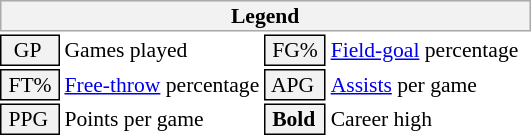<table class="toccolours" style="font-size: 90%; white-space: nowrap;">
<tr>
<th colspan="6" style="background:#f2f2f2; border:1px solid #aaa;">Legend</th>
</tr>
<tr>
<td style="background:#f2f2f2; border:1px solid black;">  GP</td>
<td>Games played</td>
<td style="background:#f2f2f2; border:1px solid black;"> FG% </td>
<td style="padding-right: 8px"><a href='#'>Field-goal</a> percentage</td>
</tr>
<tr>
<td style="background:#f2f2f2; border:1px solid black;"> FT% </td>
<td><a href='#'>Free-throw</a> percentage</td>
<td style="background:#f2f2f2; border:1px solid black;"> APG </td>
<td><a href='#'>Assists</a> per game</td>
</tr>
<tr>
<td style="background:#f2f2f2; border:1px solid black;"> PPG </td>
<td>Points per game</td>
<td style="background-color: #F2F2F2; border: 1px solid black"> <strong>Bold</strong> </td>
<td>Career high</td>
</tr>
<tr>
</tr>
</table>
